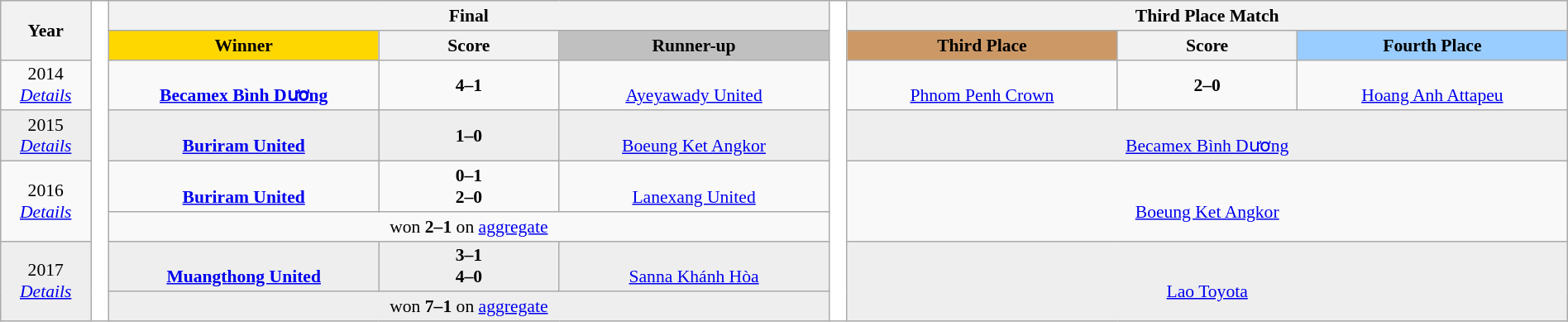<table class="wikitable" style="font-size:90%; width:100%; text-align:center;">
<tr>
<th rowspan=2 width=5%>Year</th>
<th width=1% rowspan=8 style="background:#ffffff;"></th>
<th colspan=3>Final</th>
<th width=1% rowspan=8 style="background:#ffffff;"></th>
<th colspan=3>Third Place Match</th>
</tr>
<tr>
<th width=15% style="background:gold;">Winner</th>
<th width=10%>Score</th>
<th width=15% style="background:silver;">Runner-up</th>
<th width=15% style="background:#cc9966;">Third Place</th>
<th width=10%>Score</th>
<th width=15% style="background:#9acdff;">Fourth Place</th>
</tr>
<tr>
<td>2014 <br> <em><a href='#'>Details</a></em></td>
<td> <br> <strong><a href='#'>Becamex Bình Dương</a></strong></td>
<td><strong>4–1</strong></td>
<td> <br> <a href='#'>Ayeyawady United</a></td>
<td> <br> <a href='#'>Phnom Penh Crown</a></td>
<td><strong>2–0</strong></td>
<td> <br> <a href='#'>Hoang Anh Attapeu</a></td>
</tr>
<tr bgcolor=#eeeeee>
<td>2015 <br> <em><a href='#'>Details</a></em></td>
<td> <br> <strong><a href='#'>Buriram United</a></strong></td>
<td><strong>1–0</strong></td>
<td> <br> <a href='#'>Boeung Ket Angkor</a></td>
<td colspan=3> <br> <a href='#'>Becamex Bình Dương</a></td>
</tr>
<tr>
<td rowspan=2>2016 <br> <em><a href='#'>Details</a></em></td>
<td> <br> <strong><a href='#'>Buriram United</a></strong></td>
<td><strong>0–1</strong> <br> <strong>2–0</strong></td>
<td> <br> <a href='#'>Lanexang United</a></td>
<td colspan=3 rowspan=2> <br> <a href='#'>Boeung Ket Angkor</a></td>
</tr>
<tr>
<td colspan=3>won <strong>2–1</strong> on <a href='#'>aggregate</a></td>
</tr>
<tr bgcolor=#eeeeee>
<td rowspan=2>2017 <br> <em><a href='#'>Details</a></em></td>
<td> <br> <strong><a href='#'>Muangthong United</a></strong></td>
<td><strong>3–1</strong> <br> <strong>4–0</strong></td>
<td> <br> <a href='#'>Sanna Khánh Hòa</a></td>
<td colspan=3 rowspan=2> <br> <a href='#'>Lao Toyota</a></td>
</tr>
<tr bgcolor=#eeeeee>
<td colspan=3>won <strong>7–1</strong> on <a href='#'>aggregate</a></td>
</tr>
</table>
